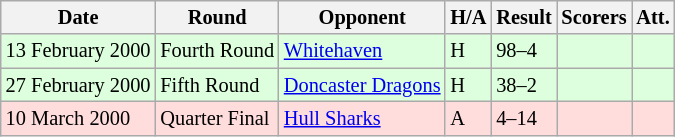<table class="wikitable" style="font-size:85%;">
<tr>
<th>Date</th>
<th>Round</th>
<th>Opponent</th>
<th>H/A</th>
<th>Result</th>
<th>Scorers</th>
<th>Att.</th>
</tr>
<tr style="background:#ddffdd">
<td>13 February 2000</td>
<td>Fourth Round</td>
<td> <a href='#'>Whitehaven</a></td>
<td>H</td>
<td>98–4</td>
<td></td>
<td></td>
</tr>
<tr style="background:#ddffdd">
<td>27 February 2000</td>
<td>Fifth Round</td>
<td> <a href='#'>Doncaster Dragons</a></td>
<td>H</td>
<td>38–2</td>
<td></td>
<td></td>
</tr>
<tr style="background:#ffdddd">
<td>10 March 2000</td>
<td>Quarter Final</td>
<td> <a href='#'>Hull Sharks</a></td>
<td>A</td>
<td>4–14</td>
<td></td>
<td></td>
</tr>
</table>
